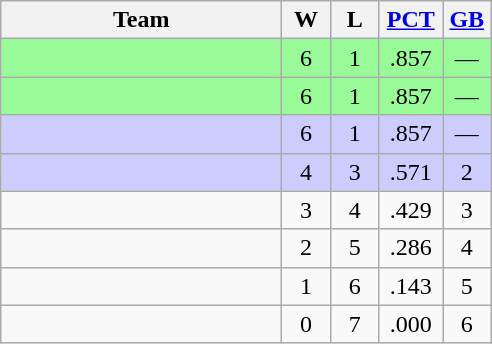<table class="wikitable" style="text-align:center">
<tr>
<th width=180px>Team</th>
<th width=25px>W</th>
<th width=25px>L</th>
<th width=35px><a href='#'>PCT</a></th>
<th width=25px><a href='#'>GB</a></th>
</tr>
<tr bgcolor=#98fb98>
<td align=left></td>
<td>6</td>
<td>1</td>
<td>.857</td>
<td>—</td>
</tr>
<tr bgcolor=#98fb98>
<td align=left></td>
<td>6</td>
<td>1</td>
<td>.857</td>
<td>—</td>
</tr>
<tr bgcolor=#CCCCFF>
<td align=left><strong></strong></td>
<td>6</td>
<td>1</td>
<td>.857</td>
<td>—</td>
</tr>
<tr bgcolor=#CCCCFF>
<td align=left></td>
<td>4</td>
<td>3</td>
<td>.571</td>
<td>2</td>
</tr>
<tr>
<td align=left></td>
<td>3</td>
<td>4</td>
<td>.429</td>
<td>3</td>
</tr>
<tr>
<td align=left></td>
<td>2</td>
<td>5</td>
<td>.286</td>
<td>4</td>
</tr>
<tr>
<td align=left></td>
<td>1</td>
<td>6</td>
<td>.143</td>
<td>5</td>
</tr>
<tr>
<td align=left></td>
<td>0</td>
<td>7</td>
<td>.000</td>
<td>6</td>
</tr>
</table>
